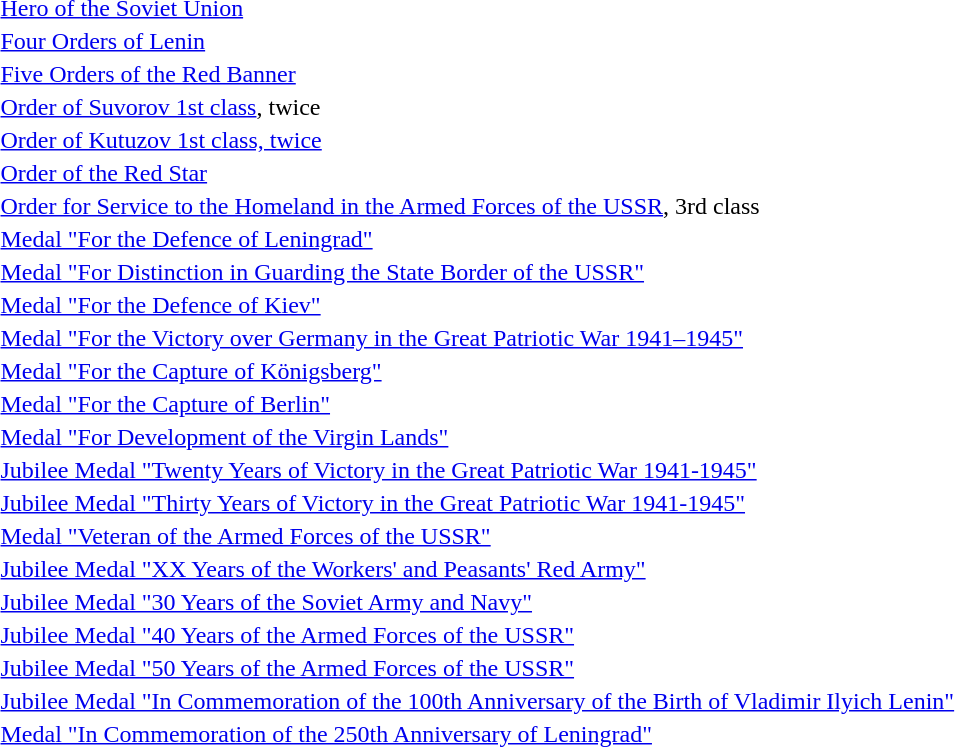<table>
<tr>
<td></td>
<td><a href='#'>Hero of the Soviet Union</a></td>
</tr>
<tr>
<td></td>
<td><a href='#'>Four Orders of Lenin</a></td>
</tr>
<tr>
<td></td>
<td><a href='#'>Five Orders of the Red Banner</a></td>
</tr>
<tr>
<td></td>
<td><a href='#'>Order of Suvorov 1st class</a>, twice</td>
</tr>
<tr>
<td></td>
<td><a href='#'>Order of Kutuzov 1st class, twice</a></td>
</tr>
<tr>
<td></td>
<td><a href='#'>Order of the Red Star</a></td>
</tr>
<tr>
<td></td>
<td><a href='#'>Order for Service to the Homeland in the Armed Forces of the USSR</a>, 3rd class</td>
</tr>
<tr>
<td></td>
<td><a href='#'>Medal "For the Defence of Leningrad"</a></td>
</tr>
<tr>
<td></td>
<td><a href='#'>Medal "For Distinction in Guarding the State Border of the USSR"</a></td>
</tr>
<tr>
<td></td>
<td><a href='#'>Medal "For the Defence of Kiev"</a></td>
</tr>
<tr>
<td></td>
<td><a href='#'>Medal "For the Victory over Germany in the Great Patriotic War 1941–1945"</a></td>
</tr>
<tr>
<td></td>
<td><a href='#'>Medal "For the Capture of Königsberg"</a></td>
</tr>
<tr>
<td></td>
<td><a href='#'>Medal "For the Capture of Berlin"</a></td>
</tr>
<tr>
<td></td>
<td><a href='#'>Medal "For Development of the Virgin Lands"</a></td>
</tr>
<tr>
<td></td>
<td><a href='#'>Jubilee Medal "Twenty Years of Victory in the Great Patriotic War 1941-1945"</a></td>
</tr>
<tr>
<td></td>
<td><a href='#'>Jubilee Medal "Thirty Years of Victory in the Great Patriotic War 1941-1945"</a></td>
</tr>
<tr>
<td></td>
<td><a href='#'>Medal "Veteran of the Armed Forces of the USSR"</a></td>
</tr>
<tr>
<td></td>
<td><a href='#'>Jubilee Medal "XX Years of the Workers' and Peasants' Red Army"</a></td>
</tr>
<tr>
<td></td>
<td><a href='#'>Jubilee Medal "30 Years of the Soviet Army and Navy"</a></td>
</tr>
<tr>
<td></td>
<td><a href='#'>Jubilee Medal "40 Years of the Armed Forces of the USSR"</a></td>
</tr>
<tr>
<td></td>
<td><a href='#'>Jubilee Medal "50 Years of the Armed Forces of the USSR"</a></td>
</tr>
<tr>
<td></td>
<td><a href='#'>Jubilee Medal "In Commemoration of the 100th Anniversary of the Birth of Vladimir Ilyich Lenin"</a></td>
</tr>
<tr>
<td></td>
<td><a href='#'>Medal "In Commemoration of the 250th Anniversary of Leningrad"</a></td>
</tr>
<tr>
</tr>
</table>
